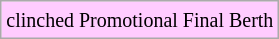<table class="wikitable">
<tr>
<td style="background:#fcf;"><small>clinched Promotional Final Berth</small></td>
</tr>
</table>
